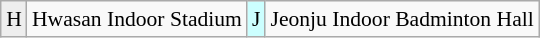<table class="wikitable" style="margin:0.5em auto; font-size:90%; text-align:center">
<tr>
<td bgcolor="#EEEEEE">H</td>
<td>Hwasan Indoor Stadium</td>
<td bgcolor="#CCFFFF">J</td>
<td>Jeonju Indoor Badminton Hall</td>
</tr>
</table>
